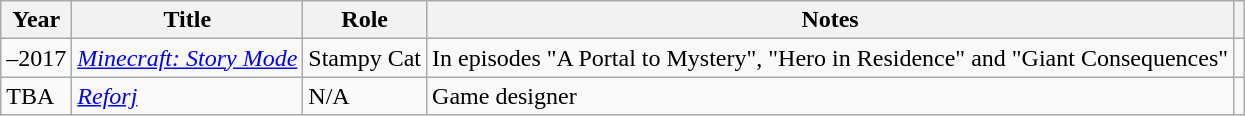<table class="wikitable">
<tr>
<th>Year</th>
<th>Title</th>
<th>Role</th>
<th>Notes</th>
<th></th>
</tr>
<tr>
<td>–2017</td>
<td><em><a href='#'>Minecraft: Story Mode</a></em></td>
<td>Stampy Cat</td>
<td>In episodes "A Portal to Mystery", "Hero in Residence" and "Giant Consequences"</td>
<td></td>
</tr>
<tr>
<td>TBA</td>
<td><em><a href='#'>Reforj</a></em></td>
<td>N/A</td>
<td>Game designer</td>
<td></td>
</tr>
</table>
